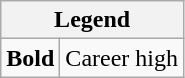<table class="wikitable mw-collapsible mw-collapsed">
<tr>
<th colspan="2">Legend</th>
</tr>
<tr>
<td><strong>Bold</strong></td>
<td>Career high</td>
</tr>
</table>
